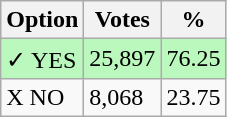<table class="wikitable">
<tr>
<th>Option</th>
<th>Votes</th>
<th>%</th>
</tr>
<tr>
<td style=background:#bbf8be>✓ YES</td>
<td style=background:#bbf8be>25,897</td>
<td style=background:#bbf8be>76.25</td>
</tr>
<tr>
<td>X NO</td>
<td>8,068</td>
<td>23.75</td>
</tr>
</table>
